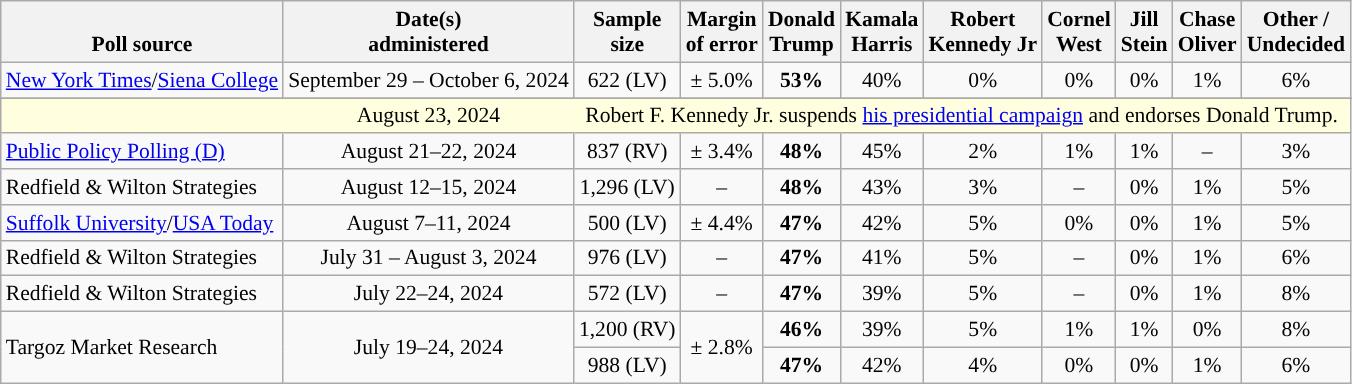<table class="wikitable sortable mw-datatable" style="font-size:90%;text-align:center;line-height:17px">
<tr valign=bottom>
<th>Poll source</th>
<th>Date(s)<br>administered</th>
<th>Sample<br>size</th>
<th>Margin<br>of error</th>
<th class="unsortable">Donald<br>Trump<br></th>
<th class="unsortable">Kamala<br>Harris<br></th>
<th class="unsortable">Robert<br>Kennedy Jr<br></th>
<th class="unsortable">Cornel<br>West<br></th>
<th class="unsortable">Jill<br>Stein<br></th>
<th class="unsortable">Chase<br>Oliver<br></th>
<th class="unsortable">Other /<br>Undecided</th>
</tr>
<tr>
<td style="text-align:left;"><a href='#'>New York Times</a>/<a href='#'>Siena College</a></td>
<td data-sort-value="2024-10-06">September 29 – October 6, 2024</td>
<td>622 (LV)</td>
<td>± 5.0%</td>
<td style="background-color:"><strong>53%</strong></td>
<td>40%</td>
<td>0%</td>
<td>0%</td>
<td>0%</td>
<td>1%</td>
<td>6%</td>
</tr>
<tr>
</tr>
<tr style="background:lightyellow;">
<td style="border-right-style:hidden; background:lightyellow;"></td>
<td style="border-right-style:hidden; " data-sort-value="2024-07-21">August 23, 2024</td>
<td colspan="9">Robert F. Kennedy Jr. suspends <a href='#'>his presidential campaign</a> and endorses Donald Trump.</td>
</tr>
<tr>
<td style="text-align:left;"><a href='#'>Public Policy Polling (D)</a></td>
<td data-sort-value="2024-08-27">August 21–22, 2024</td>
<td>837 (RV)</td>
<td>± 3.4%</td>
<td style="background-color:"><strong>48%</strong></td>
<td>45%</td>
<td>2%</td>
<td>1%</td>
<td>1%</td>
<td>–</td>
<td>3%</td>
</tr>
<tr>
<td style="text-align:left;">Redfield & Wilton Strategies</td>
<td data-sort-value="2024-08-15">August 12–15, 2024</td>
<td>1,296 (LV)</td>
<td>–</td>
<td style="background-color:"><strong>48%</strong></td>
<td>43%</td>
<td>3%</td>
<td>–</td>
<td>0%</td>
<td>1%</td>
<td>5%</td>
</tr>
<tr>
<td style="text-align:left;"><a href='#'>Suffolk University</a>/<a href='#'>USA Today</a></td>
<td data-sort-value="2024-08-14">August 7–11, 2024</td>
<td>500 (LV)</td>
<td>± 4.4%</td>
<td style="background-color:"><strong>47%</strong></td>
<td>42%</td>
<td>5%</td>
<td>0%</td>
<td>0%</td>
<td>1%</td>
<td>5%</td>
</tr>
<tr>
<td style="text-align:left;">Redfield & Wilton Strategies</td>
<td data-sort-value="2024-08-03">July 31 – August 3, 2024</td>
<td>976 (LV)</td>
<td>–</td>
<td style="background-color:"><strong>47%</strong></td>
<td>41%</td>
<td>5%</td>
<td>–</td>
<td>0%</td>
<td>1%</td>
<td>6%</td>
</tr>
<tr>
<td style="text-align:left;">Redfield & Wilton Strategies</td>
<td data-sort-value="2024-07-26">July 22–24, 2024</td>
<td>572 (LV)</td>
<td>–</td>
<td style="background-color:"><strong>47%</strong></td>
<td>39%</td>
<td>5%</td>
<td>–</td>
<td>0%</td>
<td>1%</td>
<td>8%</td>
</tr>
<tr>
<td rowspan=2; style="text-align:left;">Targoz Market Research</td>
<td rowspan=2;>July 19–24, 2024</td>
<td>1,200 (RV)</td>
<td rowspan=2;>± 2.8%</td>
<td style="background-color:"><strong>46%</strong></td>
<td>39%</td>
<td>5%</td>
<td>1%</td>
<td>1%</td>
<td>0%</td>
<td>8%</td>
</tr>
<tr>
<td>988 (LV)</td>
<td style="background-color:"><strong>47%</strong></td>
<td>42%</td>
<td>4%</td>
<td>0%</td>
<td>0%</td>
<td>1%</td>
<td>6%</td>
</tr>
</table>
